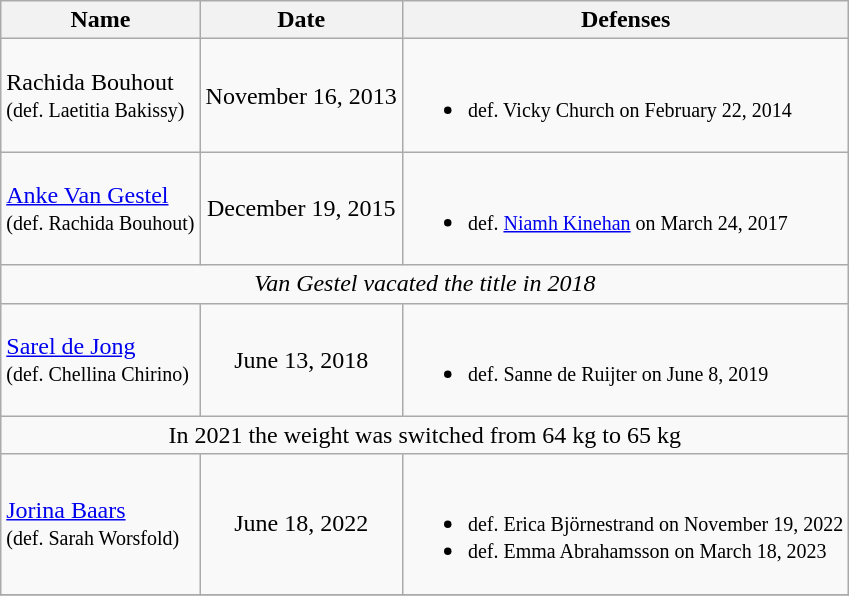<table class="wikitable">
<tr>
<th>Name</th>
<th>Date</th>
<th>Defenses</th>
</tr>
<tr>
<td align=left> Rachida Bouhout <br><small>(def. Laetitia Bakissy)</small></td>
<td align=center>November 16, 2013</td>
<td><br><ul><li><small>def. Vicky Church on February 22, 2014</small></li></ul></td>
</tr>
<tr>
<td align=left> <a href='#'>Anke Van Gestel</a> <br><small>(def. Rachida Bouhout)</small></td>
<td align=center>December 19, 2015</td>
<td><br><ul><li><small>def. <a href='#'>Niamh Kinehan</a> on March 24, 2017 </small></li></ul></td>
</tr>
<tr>
<td colspan=3 align=center><em>Van Gestel vacated the title in 2018</em></td>
</tr>
<tr>
<td align=left> <a href='#'>Sarel de Jong</a> <br><small>(def. Chellina Chirino)</small></td>
<td align=center>June 13, 2018</td>
<td><br><ul><li><small>def. Sanne de Ruijter on June 8, 2019 </small></li></ul></td>
</tr>
<tr>
<td colspan=3 align=center>In 2021 the weight was switched from 64 kg to 65 kg</td>
</tr>
<tr>
<td align=left> <a href='#'>Jorina Baars</a> <br><small>(def. Sarah Worsfold)</small></td>
<td align=center>June 18, 2022</td>
<td><br><ul><li><small>def. Erica Björnestrand on November 19, 2022 </small></li><li><small>def. Emma Abrahamsson on March 18, 2023 </small></li></ul></td>
</tr>
<tr>
</tr>
</table>
